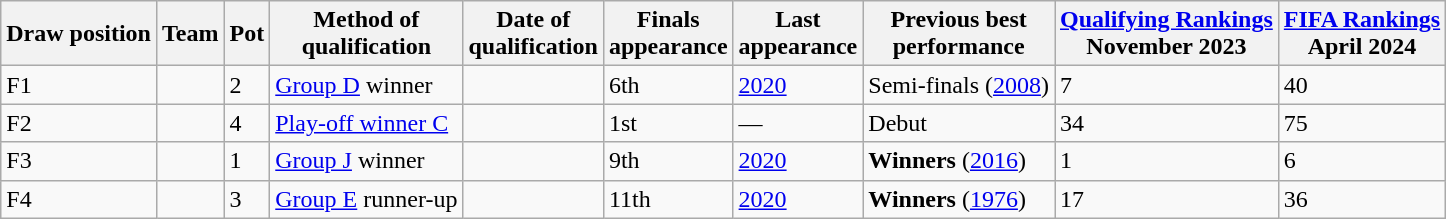<table class="wikitable sortable">
<tr>
<th>Draw position</th>
<th>Team</th>
<th>Pot</th>
<th>Method of<br>qualification</th>
<th>Date of<br>qualification</th>
<th data-sort-type="number">Finals<br>appearance</th>
<th>Last<br>appearance</th>
<th>Previous best<br>performance</th>
<th><a href='#'>Qualifying Rankings</a><br>November 2023</th>
<th><a href='#'>FIFA Rankings</a><br>April 2024</th>
</tr>
<tr>
<td>F1</td>
<td style=white-space:nowrap></td>
<td>2</td>
<td><a href='#'>Group D</a> winner</td>
<td></td>
<td>6th</td>
<td><a href='#'>2020</a></td>
<td data-sort-value="3">Semi-finals (<a href='#'>2008</a>)</td>
<td>7</td>
<td>40</td>
</tr>
<tr>
<td>F2</td>
<td style=white-space:nowrap></td>
<td>4</td>
<td><a href='#'>Play-off winner C</a></td>
<td></td>
<td>1st</td>
<td>—</td>
<td data-sort-value="99">Debut</td>
<td>34</td>
<td>75</td>
</tr>
<tr>
<td>F3</td>
<td style=white-space:nowrap></td>
<td>1</td>
<td><a href='#'>Group J</a> winner</td>
<td></td>
<td>9th</td>
<td><a href='#'>2020</a></td>
<td data-sort-value="1"><strong>Winners</strong> (<a href='#'>2016</a>)</td>
<td>1</td>
<td>6</td>
</tr>
<tr>
<td>F4</td>
<td style=white-space:nowrap></td>
<td>3</td>
<td><a href='#'>Group E</a> runner-up</td>
<td></td>
<td>11th</td>
<td><a href='#'>2020</a></td>
<td data-sort-value="1"><strong>Winners</strong> (<a href='#'>1976</a>)</td>
<td>17</td>
<td>36</td>
</tr>
</table>
